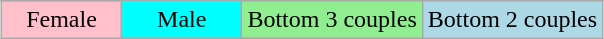<table class="wikitable" style="margin:1em auto; text-align:center;">
<tr>
</tr>
<tr>
<td style="background:pink;" width="20%">Female</td>
<td style="background:cyan;" width="20%">Male</td>
<td style="background:lightgreen;">Bottom 3 couples</td>
<td style="background:lightblue;">Bottom 2 couples</td>
</tr>
</table>
